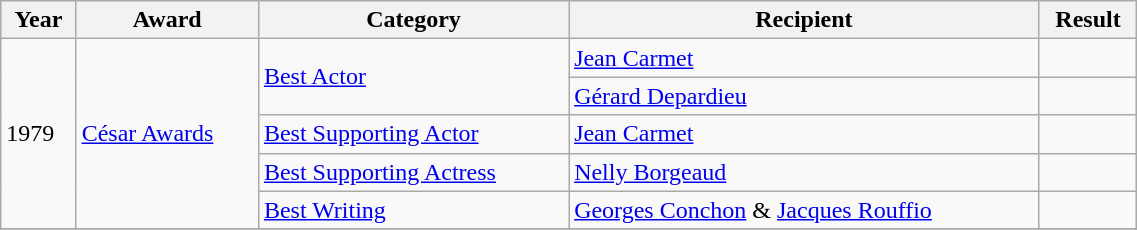<table class="wikitable" style="width:60%;">
<tr>
<th>Year</th>
<th>Award</th>
<th>Category</th>
<th>Recipient</th>
<th>Result</th>
</tr>
<tr>
<td rowspan=5>1979</td>
<td rowspan=5><a href='#'>César Awards</a></td>
<td rowspan=2><a href='#'>Best Actor</a></td>
<td><a href='#'>Jean Carmet</a></td>
<td></td>
</tr>
<tr>
<td><a href='#'>Gérard Depardieu</a></td>
<td></td>
</tr>
<tr>
<td><a href='#'>Best Supporting Actor</a></td>
<td><a href='#'>Jean Carmet</a></td>
<td></td>
</tr>
<tr>
<td><a href='#'>Best Supporting Actress</a></td>
<td><a href='#'>Nelly Borgeaud</a></td>
<td></td>
</tr>
<tr>
<td><a href='#'>Best Writing</a></td>
<td><a href='#'>Georges Conchon</a> & <a href='#'>Jacques Rouffio</a></td>
<td></td>
</tr>
<tr>
</tr>
</table>
